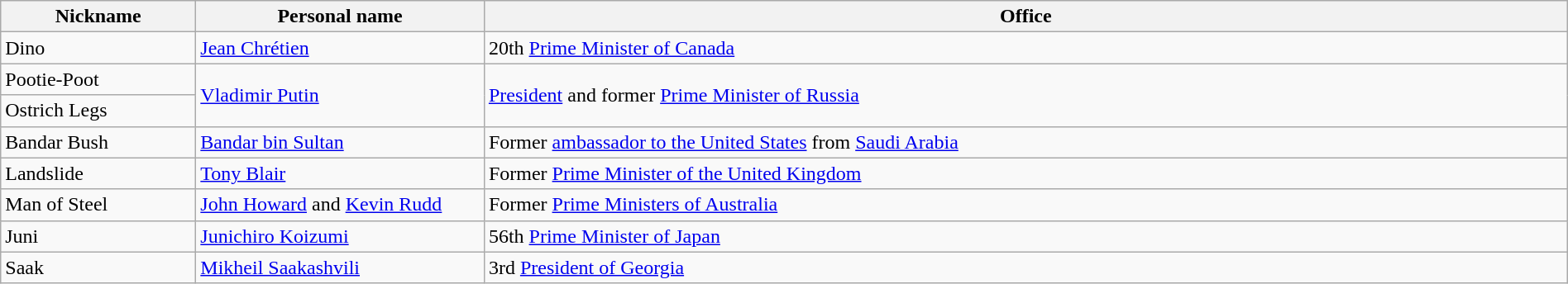<table class="wikitable" style="width:100%;">
<tr>
<th style="width:150px">Nickname</th>
<th style="width:225px">Personal name</th>
<th>Office</th>
</tr>
<tr>
<td>Dino</td>
<td><a href='#'>Jean Chrétien</a></td>
<td>20th <a href='#'>Prime Minister of Canada</a></td>
</tr>
<tr>
<td>Pootie-Poot</td>
<td rowspan="2"><a href='#'>Vladimir Putin</a></td>
<td rowspan="2"><a href='#'>President</a> and former <a href='#'>Prime Minister of Russia</a></td>
</tr>
<tr>
<td>Ostrich Legs</td>
</tr>
<tr>
<td>Bandar Bush</td>
<td><a href='#'>Bandar bin Sultan</a></td>
<td>Former <a href='#'>ambassador to the United States</a> from <a href='#'>Saudi Arabia</a></td>
</tr>
<tr>
<td>Landslide</td>
<td><a href='#'>Tony Blair</a></td>
<td>Former <a href='#'>Prime Minister of the United Kingdom</a></td>
</tr>
<tr>
<td>Man of Steel</td>
<td><a href='#'>John Howard</a> and <a href='#'>Kevin Rudd</a></td>
<td>Former <a href='#'>Prime Ministers of Australia</a></td>
</tr>
<tr>
<td>Juni</td>
<td><a href='#'>Junichiro Koizumi</a></td>
<td>56th <a href='#'>Prime Minister of Japan</a></td>
</tr>
<tr>
<td>Saak</td>
<td><a href='#'>Mikheil Saakashvili</a></td>
<td>3rd <a href='#'>President of Georgia</a></td>
</tr>
</table>
